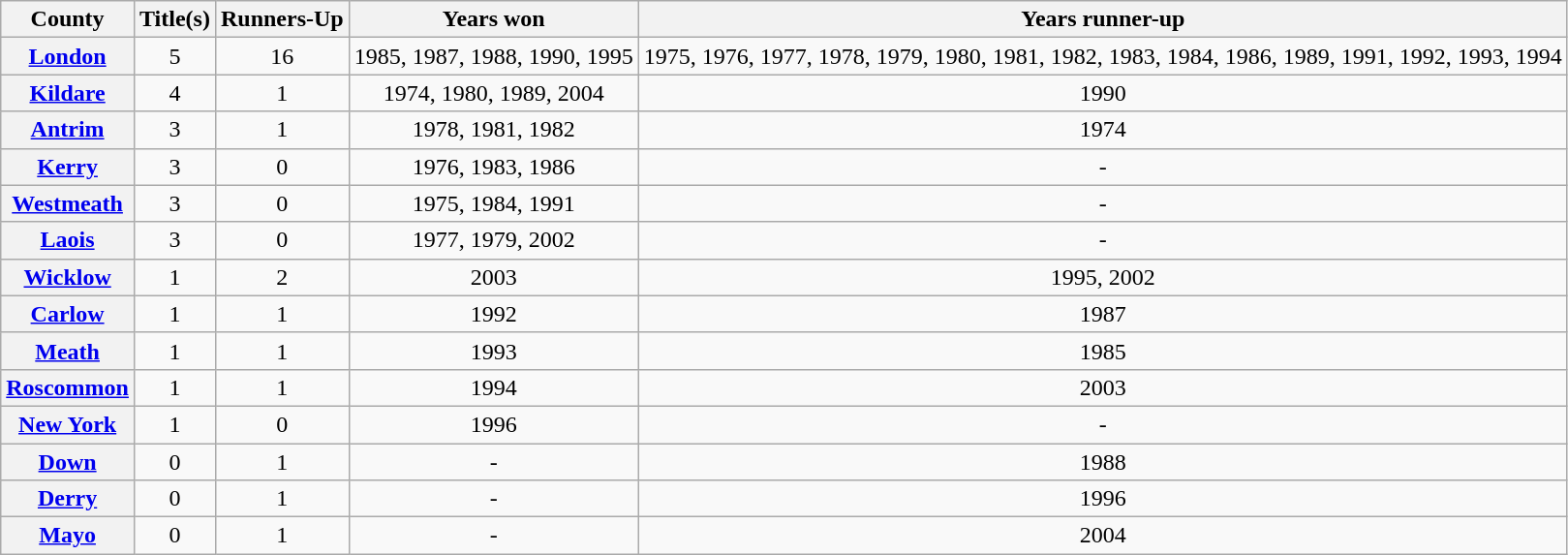<table class="wikitable plainrowheaders sortable" style="text-align:center">
<tr>
<th>County</th>
<th>Title(s)</th>
<th>Runners-Up</th>
<th>Years won</th>
<th>Years runner-up</th>
</tr>
<tr>
<th scope="row"> <a href='#'>London</a></th>
<td>5</td>
<td>16</td>
<td>1985, 1987, 1988, 1990, 1995</td>
<td>1975, 1976, 1977, 1978, 1979, 1980, 1981, 1982, 1983, 1984, 1986, 1989, 1991, 1992, 1993, 1994</td>
</tr>
<tr>
<th scope="row"> <a href='#'>Kildare</a></th>
<td>4</td>
<td>1</td>
<td>1974, 1980, 1989, 2004</td>
<td>1990</td>
</tr>
<tr>
<th scope="row"> <a href='#'>Antrim</a></th>
<td>3</td>
<td>1</td>
<td>1978, 1981, 1982</td>
<td>1974</td>
</tr>
<tr>
<th scope="row"> <a href='#'>Kerry</a></th>
<td>3</td>
<td>0</td>
<td>1976, 1983, 1986</td>
<td>-</td>
</tr>
<tr>
<th scope="row"> <a href='#'>Westmeath</a></th>
<td>3</td>
<td>0</td>
<td>1975, 1984, 1991</td>
<td>-</td>
</tr>
<tr>
<th scope="row"> <a href='#'>Laois</a></th>
<td>3</td>
<td>0</td>
<td>1977, 1979, 2002</td>
<td>-</td>
</tr>
<tr>
<th scope="row"> <a href='#'>Wicklow</a></th>
<td>1</td>
<td>2</td>
<td>2003</td>
<td>1995, 2002</td>
</tr>
<tr>
<th scope="row"> <a href='#'>Carlow</a></th>
<td>1</td>
<td>1</td>
<td>1992</td>
<td>1987</td>
</tr>
<tr>
<th scope="row"> <a href='#'>Meath</a></th>
<td>1</td>
<td>1</td>
<td>1993</td>
<td>1985</td>
</tr>
<tr>
<th scope="row"> <a href='#'>Roscommon</a></th>
<td>1</td>
<td>1</td>
<td>1994</td>
<td>2003</td>
</tr>
<tr>
<th scope="row"> <a href='#'>New York</a></th>
<td>1</td>
<td>0</td>
<td>1996</td>
<td>-</td>
</tr>
<tr>
<th scope="row"> <a href='#'>Down</a></th>
<td>0</td>
<td>1</td>
<td>-</td>
<td>1988</td>
</tr>
<tr>
<th scope="row"> <a href='#'>Derry</a></th>
<td>0</td>
<td>1</td>
<td>-</td>
<td>1996</td>
</tr>
<tr>
<th scope="row"> <a href='#'>Mayo</a></th>
<td>0</td>
<td>1</td>
<td>-</td>
<td>2004</td>
</tr>
</table>
